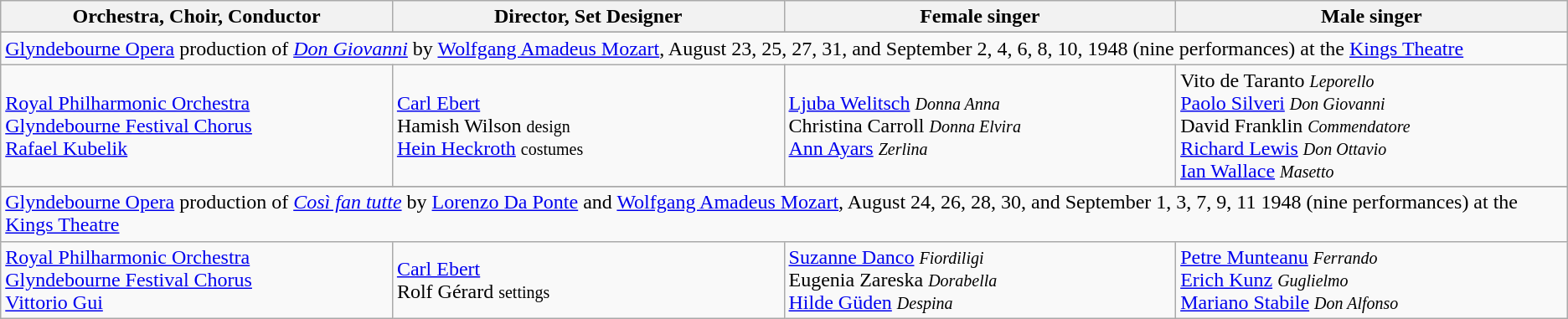<table class="wikitable toptextcells">
<tr class="hintergrundfarbe5">
<th style="width:25%;">Orchestra, Choir, Conductor</th>
<th style="width:25%;">Director, Set Designer</th>
<th style="width:25%;">Female singer</th>
<th style="width:25%;">Male singer</th>
</tr>
<tr>
</tr>
<tr class="hintergrundfarbe8">
<td colspan="9"><a href='#'>Glyndebourne Opera</a> production of <em><a href='#'>Don Giovanni</a></em> by <a href='#'>Wolfgang Amadeus Mozart</a>, August 23, 25, 27, 31, and September 2, 4, 6, 8, 10,  1948 (nine performances) at the <a href='#'>Kings Theatre</a></td>
</tr>
<tr>
<td><a href='#'>Royal Philharmonic Orchestra</a><br><a href='#'>Glyndebourne Festival Chorus</a><br><a href='#'>Rafael Kubelik</a></td>
<td><a href='#'>Carl Ebert</a><br>Hamish Wilson <small>design</small><br><a href='#'>Hein Heckroth</a> <small>costumes</small></td>
<td><a href='#'>Ljuba Welitsch</a> <small><em>Donna Anna</em></small><br>Christina Carroll <small><em>Donna Elvira</em></small><br><a href='#'>Ann Ayars</a> <small><em>Zerlina</em></small></td>
<td>Vito de Taranto <small><em>Leporello</em></small><br><a href='#'>Paolo Silveri</a> <small><em>Don Giovanni</em></small><br>David Franklin <small><em>Commendatore</em></small><br><a href='#'>Richard Lewis</a> <small><em>Don Ottavio</em></small><br><a href='#'>Ian Wallace</a> <small><em>Masetto</em></small></td>
</tr>
<tr>
</tr>
<tr class="hintergrundfarbe8">
<td colspan="9"><a href='#'>Glyndebourne Opera</a> production of <em><a href='#'>Così fan tutte</a></em> by <a href='#'>Lorenzo Da Ponte</a> and <a href='#'>Wolfgang Amadeus Mozart</a>, August 24, 26, 28, 30, and September 1, 3, 7, 9, 11 1948 (nine performances) at the <a href='#'>Kings Theatre</a></td>
</tr>
<tr>
<td><a href='#'>Royal Philharmonic Orchestra</a><br><a href='#'>Glyndebourne Festival Chorus</a><br><a href='#'>Vittorio Gui</a></td>
<td><a href='#'>Carl Ebert</a><br>Rolf Gérard <small>settings</small></td>
<td><a href='#'>Suzanne Danco</a> <small><em>Fiordiligi</em></small><br>Eugenia Zareska <small><em>Dorabella</em></small><br><a href='#'>Hilde Güden</a> <small><em>Despina</em></small></td>
<td><a href='#'>Petre Munteanu</a> <small><em>Ferrando</em></small><br><a href='#'>Erich Kunz</a> <small><em>Guglielmo</em></small><br><a href='#'>Mariano Stabile</a> <small><em>Don Alfonso</em></small></td>
</tr>
</table>
